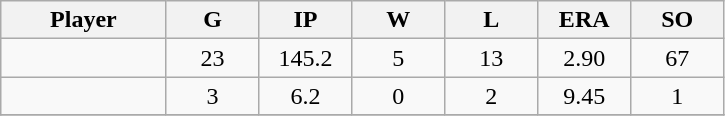<table class="wikitable sortable">
<tr>
<th bgcolor="#DDDDFF" width="16%">Player</th>
<th bgcolor="#DDDDFF" width="9%">G</th>
<th bgcolor="#DDDDFF" width="9%">IP</th>
<th bgcolor="#DDDDFF" width="9%">W</th>
<th bgcolor="#DDDDFF" width="9%">L</th>
<th bgcolor="#DDDDFF" width="9%">ERA</th>
<th bgcolor="#DDDDFF" width="9%">SO</th>
</tr>
<tr align="center">
<td></td>
<td>23</td>
<td>145.2</td>
<td>5</td>
<td>13</td>
<td>2.90</td>
<td>67</td>
</tr>
<tr align="center">
<td></td>
<td>3</td>
<td>6.2</td>
<td>0</td>
<td>2</td>
<td>9.45</td>
<td>1</td>
</tr>
<tr align="center">
</tr>
</table>
